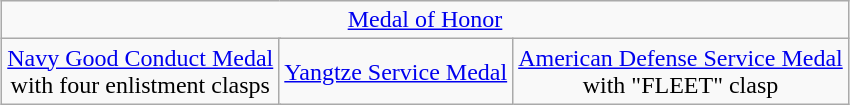<table class="wikitable" style="margin:1em auto; text-align:center;">
<tr>
<td colspan="6"><a href='#'>Medal of Honor</a></td>
</tr>
<tr>
<td colspan="2"><a href='#'>Navy Good Conduct Medal</a> <br>with four enlistment clasps</td>
<td colspan="2"><a href='#'>Yangtze Service Medal</a></td>
<td colspan="2"><a href='#'>American Defense Service Medal</a><br>with "FLEET" clasp</td>
</tr>
</table>
